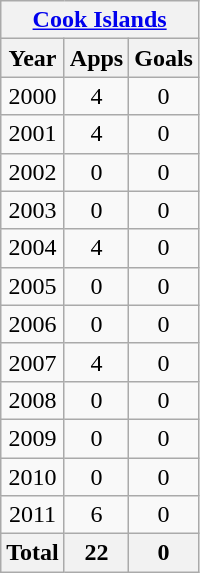<table class="wikitable" style="text-align:center">
<tr>
<th colspan=3><a href='#'>Cook Islands</a></th>
</tr>
<tr>
<th>Year</th>
<th>Apps</th>
<th>Goals</th>
</tr>
<tr>
<td>2000</td>
<td>4</td>
<td>0</td>
</tr>
<tr>
<td>2001</td>
<td>4</td>
<td>0</td>
</tr>
<tr>
<td>2002</td>
<td>0</td>
<td>0</td>
</tr>
<tr>
<td>2003</td>
<td>0</td>
<td>0</td>
</tr>
<tr>
<td>2004</td>
<td>4</td>
<td>0</td>
</tr>
<tr>
<td>2005</td>
<td>0</td>
<td>0</td>
</tr>
<tr>
<td>2006</td>
<td>0</td>
<td>0</td>
</tr>
<tr>
<td>2007</td>
<td>4</td>
<td>0</td>
</tr>
<tr>
<td>2008</td>
<td>0</td>
<td>0</td>
</tr>
<tr>
<td>2009</td>
<td>0</td>
<td>0</td>
</tr>
<tr>
<td>2010</td>
<td>0</td>
<td>0</td>
</tr>
<tr>
<td>2011</td>
<td>6</td>
<td>0</td>
</tr>
<tr>
<th>Total</th>
<th>22</th>
<th>0</th>
</tr>
</table>
